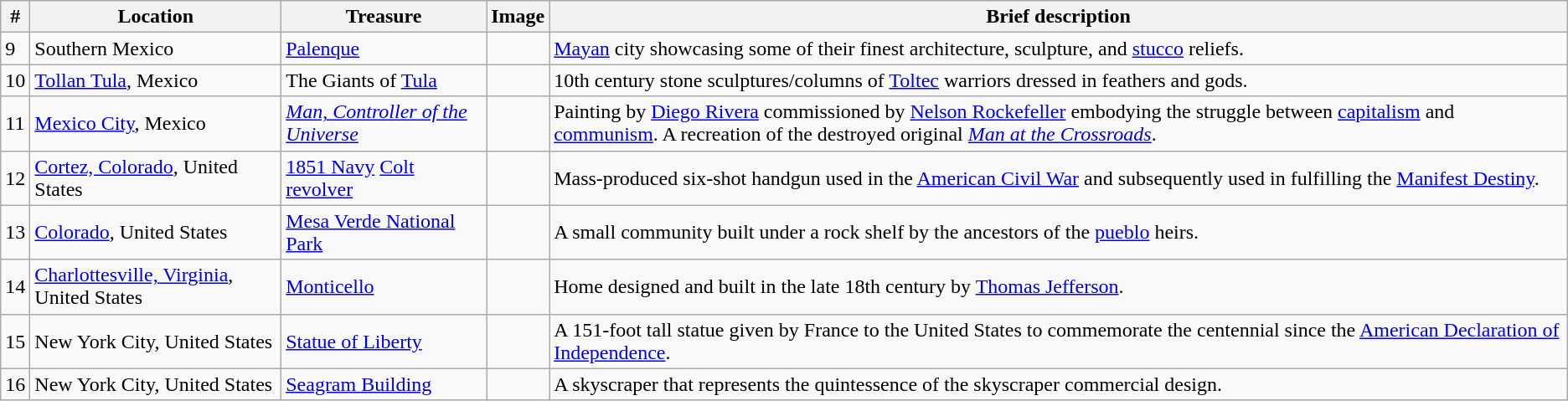<table class="wikitable">
<tr ">
<th>#</th>
<th>Location</th>
<th>Treasure</th>
<th>Image</th>
<th>Brief description</th>
</tr>
<tr>
<td>9</td>
<td>Southern Mexico</td>
<td><a href='#'>Palenque</a></td>
<td></td>
<td><a href='#'>Mayan</a> city showcasing some of their finest architecture, sculpture, and <a href='#'>stucco</a> reliefs.</td>
</tr>
<tr>
<td>10</td>
<td><a href='#'>Tollan Tula</a>, Mexico</td>
<td>The Giants of <a href='#'>Tula</a></td>
<td></td>
<td>10th century stone sculptures/columns of <a href='#'>Toltec</a> warriors dressed in feathers and gods.</td>
</tr>
<tr>
<td>11</td>
<td><a href='#'>Mexico City</a>, Mexico</td>
<td><em><a href='#'>Man, Controller of the Universe</a></em></td>
<td></td>
<td>Painting by <a href='#'>Diego Rivera</a> commissioned by <a href='#'>Nelson Rockefeller</a> embodying the struggle between <a href='#'>capitalism</a> and <a href='#'>communism</a>. A recreation of the destroyed original <em><a href='#'>Man at the Crossroads</a></em>.</td>
</tr>
<tr>
<td>12</td>
<td><a href='#'>Cortez, Colorado</a>, United States</td>
<td><a href='#'>1851 Navy</a> <a href='#'>Colt</a> <a href='#'>revolver</a></td>
<td></td>
<td>Mass-produced six-shot handgun used in the <a href='#'>American Civil War</a> and subsequently used in fulfilling the <a href='#'>Manifest Destiny</a>.</td>
</tr>
<tr>
<td>13</td>
<td><a href='#'>Colorado</a>, United States</td>
<td><a href='#'>Mesa Verde National Park</a></td>
<td></td>
<td>A small community built under a rock shelf by the ancestors of the <a href='#'>pueblo</a> heirs.</td>
</tr>
<tr>
<td>14</td>
<td><a href='#'>Charlottesville, Virginia</a>, United States</td>
<td><a href='#'>Monticello</a></td>
<td></td>
<td>Home designed and built in the late 18th century by <a href='#'>Thomas Jefferson</a>.</td>
</tr>
<tr>
<td>15</td>
<td>New York City, United States</td>
<td><a href='#'>Statue of Liberty</a></td>
<td></td>
<td>A 151-foot tall statue given by France to the United States to commemorate the centennial since the <a href='#'>American Declaration of Independence</a>.</td>
</tr>
<tr>
<td>16</td>
<td>New York City, United States</td>
<td><a href='#'>Seagram Building</a></td>
<td></td>
<td>A skyscraper that represents the quintessence of the skyscraper commercial design.</td>
</tr>
</table>
